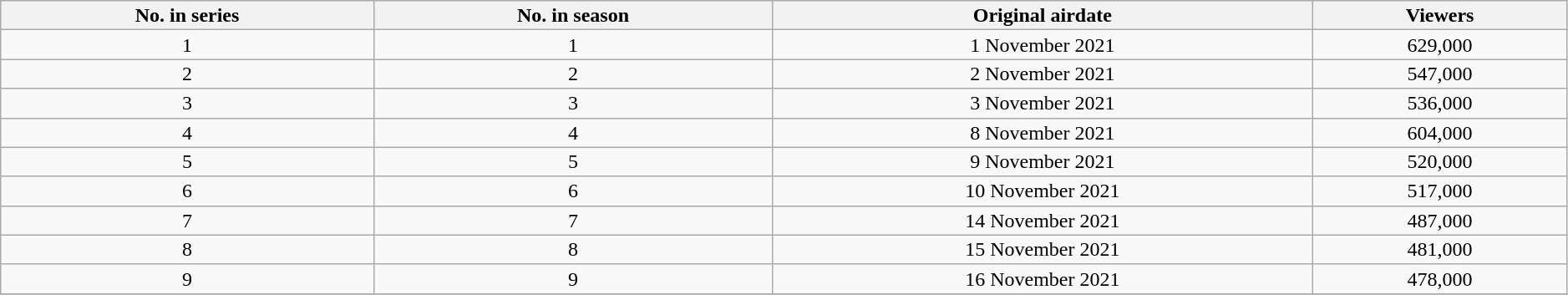<table class="wikitable plainrowheaders" style="text-align:center; line-height:16px; width:99%;">
<tr>
<th>No. in series</th>
<th>No. in season</th>
<th>Original airdate</th>
<th>Viewers</th>
</tr>
<tr>
<td>1</td>
<td>1</td>
<td>1 November 2021</td>
<td>629,000</td>
</tr>
<tr>
<td>2</td>
<td>2</td>
<td>2 November 2021</td>
<td>547,000</td>
</tr>
<tr>
<td>3</td>
<td>3</td>
<td>3 November 2021</td>
<td>536,000</td>
</tr>
<tr>
<td>4</td>
<td>4</td>
<td>8 November 2021</td>
<td>604,000</td>
</tr>
<tr>
<td>5</td>
<td>5</td>
<td>9 November 2021</td>
<td>520,000</td>
</tr>
<tr>
<td>6</td>
<td>6</td>
<td>10 November 2021</td>
<td>517,000</td>
</tr>
<tr>
<td>7</td>
<td>7</td>
<td>14 November 2021</td>
<td>487,000</td>
</tr>
<tr>
<td>8</td>
<td>8</td>
<td>15 November 2021</td>
<td>481,000</td>
</tr>
<tr>
<td>9</td>
<td>9</td>
<td>16 November 2021</td>
<td>478,000</td>
</tr>
<tr>
</tr>
</table>
